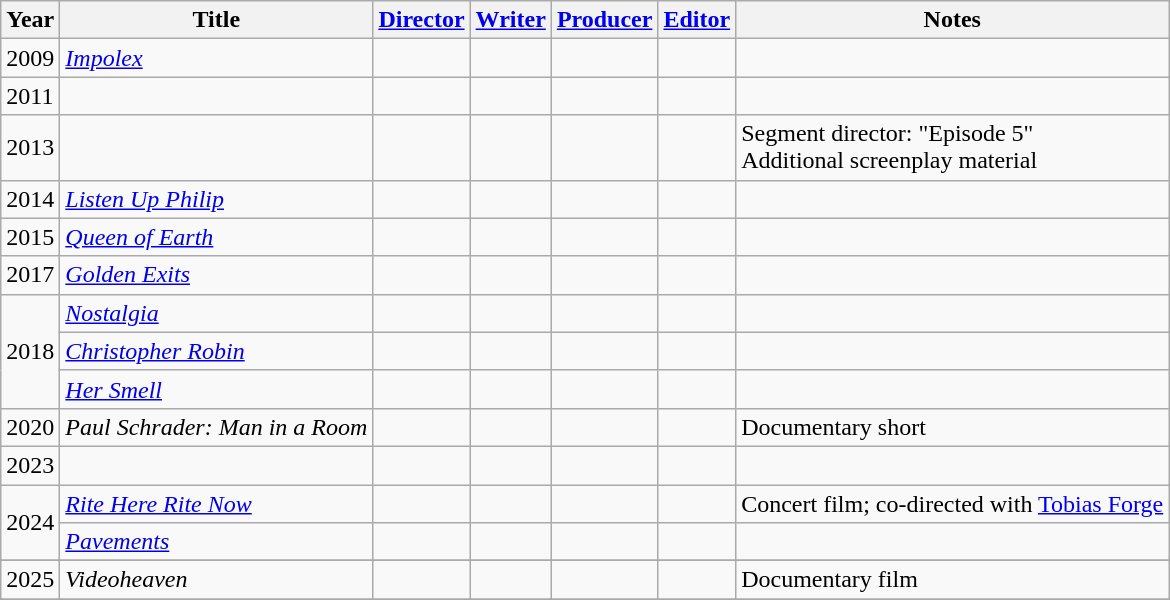<table class="wikitable sortable">
<tr>
<th>Year</th>
<th>Title</th>
<th><a href='#'>Director</a></th>
<th><a href='#'>Writer</a></th>
<th><a href='#'>Producer</a></th>
<th><a href='#'>Editor</a></th>
<th>Notes</th>
</tr>
<tr>
<td>2009</td>
<td><em><a href='#'>Impolex</a></em></td>
<td></td>
<td></td>
<td></td>
<td></td>
<td></td>
</tr>
<tr>
<td>2011</td>
<td><em></em></td>
<td></td>
<td></td>
<td></td>
<td></td>
<td></td>
</tr>
<tr>
<td>2013</td>
<td><em></em></td>
<td></td>
<td></td>
<td></td>
<td></td>
<td>Segment director: "Episode 5" <br> Additional screenplay material</td>
</tr>
<tr>
<td>2014</td>
<td><em><a href='#'>Listen Up Philip</a></em></td>
<td></td>
<td></td>
<td></td>
<td></td>
<td></td>
</tr>
<tr>
<td>2015</td>
<td><em><a href='#'>Queen of Earth</a></em></td>
<td></td>
<td></td>
<td></td>
<td></td>
<td></td>
</tr>
<tr>
<td>2017</td>
<td><em><a href='#'>Golden Exits</a></em></td>
<td></td>
<td></td>
<td></td>
<td></td>
<td></td>
</tr>
<tr>
<td rowspan=3>2018</td>
<td><em><a href='#'>Nostalgia</a></em></td>
<td></td>
<td></td>
<td></td>
<td></td>
<td></td>
</tr>
<tr>
<td><em><a href='#'>Christopher Robin</a></em></td>
<td></td>
<td></td>
<td></td>
<td></td>
<td></td>
</tr>
<tr>
<td><em><a href='#'>Her Smell</a></em></td>
<td></td>
<td></td>
<td></td>
<td></td>
<td></td>
</tr>
<tr>
<td>2020</td>
<td><em>Paul Schrader: Man in a Room</em></td>
<td></td>
<td></td>
<td></td>
<td></td>
<td>Documentary short</td>
</tr>
<tr>
<td>2023</td>
<td><em></em></td>
<td></td>
<td></td>
<td></td>
<td></td>
<td></td>
</tr>
<tr>
<td rowspan="2">2024</td>
<td><em><a href='#'>Rite Here Rite Now</a></em></td>
<td></td>
<td></td>
<td></td>
<td></td>
<td>Concert film; co-directed with <a href='#'>Tobias Forge</a></td>
</tr>
<tr>
<td><em><a href='#'>Pavements</a></em></td>
<td></td>
<td></td>
<td></td>
<td></td>
<td></td>
</tr>
<tr>
</tr>
<tr>
<td>2025</td>
<td><em>Videoheaven</em></td>
<td></td>
<td></td>
<td></td>
<td></td>
<td>Documentary film</td>
</tr>
<tr>
</tr>
</table>
